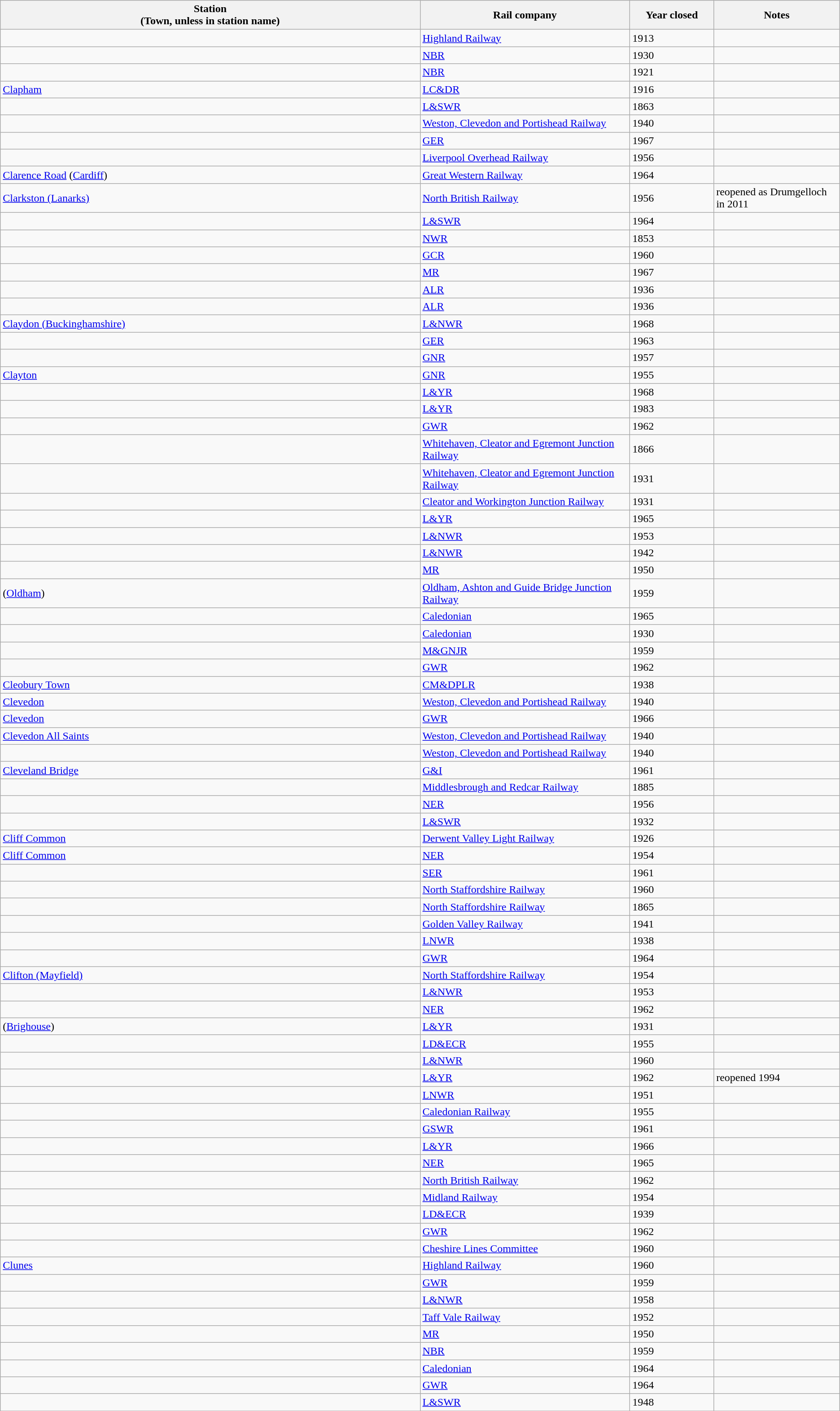<table class="wikitable sortable">
<tr>
<th style="width:50%">Station<br>(Town, unless in station name)</th>
<th style="width:25%">Rail company</th>
<th style="width:10%">Year closed</th>
<th style="width:20%">Notes</th>
</tr>
<tr>
<td></td>
<td><a href='#'>Highland Railway</a></td>
<td>1913</td>
<td></td>
</tr>
<tr>
<td></td>
<td><a href='#'>NBR</a></td>
<td>1930</td>
<td></td>
</tr>
<tr>
<td></td>
<td><a href='#'>NBR</a></td>
<td>1921</td>
<td></td>
</tr>
<tr>
<td><a href='#'>Clapham</a></td>
<td><a href='#'>LC&DR</a></td>
<td>1916</td>
<td></td>
</tr>
<tr>
<td></td>
<td><a href='#'>L&SWR</a></td>
<td>1863</td>
<td></td>
</tr>
<tr>
<td></td>
<td><a href='#'>Weston, Clevedon and Portishead Railway</a></td>
<td>1940</td>
<td></td>
</tr>
<tr>
<td></td>
<td><a href='#'>GER</a></td>
<td>1967</td>
<td></td>
</tr>
<tr>
<td></td>
<td><a href='#'>Liverpool Overhead Railway</a></td>
<td>1956</td>
<td></td>
</tr>
<tr>
<td><a href='#'>Clarence Road</a> (<a href='#'>Cardiff</a>)</td>
<td><a href='#'>Great Western Railway</a></td>
<td>1964</td>
<td></td>
</tr>
<tr>
<td><a href='#'>Clarkston (Lanarks)</a></td>
<td><a href='#'>North British Railway</a></td>
<td>1956</td>
<td>reopened as Drumgelloch in 2011</td>
</tr>
<tr>
<td></td>
<td><a href='#'>L&SWR</a></td>
<td>1964</td>
<td></td>
</tr>
<tr>
<td></td>
<td><a href='#'>NWR</a></td>
<td>1853</td>
<td></td>
</tr>
<tr>
<td></td>
<td><a href='#'>GCR</a></td>
<td>1960</td>
<td></td>
</tr>
<tr>
<td></td>
<td><a href='#'>MR</a></td>
<td>1967</td>
<td></td>
</tr>
<tr>
<td></td>
<td><a href='#'>ALR</a></td>
<td>1936</td>
<td></td>
</tr>
<tr>
<td></td>
<td><a href='#'>ALR</a></td>
<td>1936</td>
<td></td>
</tr>
<tr>
<td><a href='#'>Claydon (Buckinghamshire)</a></td>
<td><a href='#'>L&NWR</a></td>
<td>1968</td>
<td></td>
</tr>
<tr>
<td></td>
<td><a href='#'>GER</a></td>
<td>1963</td>
<td></td>
</tr>
<tr>
<td></td>
<td><a href='#'>GNR</a></td>
<td>1957</td>
<td></td>
</tr>
<tr>
<td><a href='#'>Clayton</a></td>
<td><a href='#'>GNR</a></td>
<td>1955</td>
<td></td>
</tr>
<tr>
<td></td>
<td><a href='#'>L&YR</a></td>
<td>1968</td>
<td></td>
</tr>
<tr>
<td></td>
<td><a href='#'>L&YR</a></td>
<td>1983</td>
<td></td>
</tr>
<tr>
<td></td>
<td><a href='#'>GWR</a></td>
<td>1962</td>
<td></td>
</tr>
<tr>
<td></td>
<td><a href='#'>Whitehaven, Cleator and Egremont Junction Railway</a></td>
<td>1866</td>
<td></td>
</tr>
<tr>
<td></td>
<td><a href='#'>Whitehaven, Cleator and Egremont Junction Railway</a></td>
<td>1931</td>
<td></td>
</tr>
<tr>
<td></td>
<td><a href='#'>Cleator and Workington Junction Railway</a></td>
<td>1931</td>
<td></td>
</tr>
<tr>
<td></td>
<td><a href='#'>L&YR</a></td>
<td>1965</td>
<td></td>
</tr>
<tr>
<td></td>
<td><a href='#'>L&NWR</a></td>
<td>1953</td>
<td></td>
</tr>
<tr>
<td></td>
<td><a href='#'>L&NWR</a></td>
<td>1942</td>
<td></td>
</tr>
<tr>
<td></td>
<td><a href='#'>MR</a></td>
<td>1950</td>
<td></td>
</tr>
<tr>
<td> (<a href='#'>Oldham</a>)</td>
<td><a href='#'>Oldham, Ashton and Guide Bridge Junction Railway</a></td>
<td>1959</td>
<td></td>
</tr>
<tr>
<td></td>
<td><a href='#'>Caledonian</a></td>
<td>1965</td>
<td></td>
</tr>
<tr>
<td></td>
<td><a href='#'>Caledonian</a></td>
<td>1930</td>
<td></td>
</tr>
<tr>
<td></td>
<td><a href='#'>M&GNJR</a></td>
<td>1959</td>
<td></td>
</tr>
<tr>
<td></td>
<td><a href='#'>GWR</a></td>
<td>1962</td>
<td></td>
</tr>
<tr>
<td><a href='#'>Cleobury Town</a></td>
<td><a href='#'>CM&DPLR</a></td>
<td>1938</td>
<td></td>
</tr>
<tr>
<td><a href='#'>Clevedon</a></td>
<td><a href='#'>Weston, Clevedon and Portishead Railway</a></td>
<td>1940</td>
<td></td>
</tr>
<tr>
<td><a href='#'>Clevedon</a></td>
<td><a href='#'>GWR</a></td>
<td>1966</td>
<td></td>
</tr>
<tr>
<td><a href='#'>Clevedon All Saints</a></td>
<td><a href='#'>Weston, Clevedon and Portishead Railway</a></td>
<td>1940</td>
<td></td>
</tr>
<tr>
<td></td>
<td><a href='#'>Weston, Clevedon and Portishead Railway</a></td>
<td>1940</td>
<td></td>
</tr>
<tr>
<td><a href='#'>Cleveland Bridge</a></td>
<td><a href='#'>G&I</a></td>
<td>1961</td>
<td></td>
</tr>
<tr>
<td></td>
<td><a href='#'>Middlesbrough and Redcar Railway</a></td>
<td>1885</td>
<td></td>
</tr>
<tr>
<td></td>
<td><a href='#'>NER</a></td>
<td>1956</td>
<td></td>
</tr>
<tr>
<td></td>
<td><a href='#'>L&SWR</a></td>
<td>1932</td>
<td></td>
</tr>
<tr>
<td><a href='#'>Cliff Common</a></td>
<td><a href='#'>Derwent Valley Light Railway</a></td>
<td>1926</td>
<td></td>
</tr>
<tr>
<td><a href='#'>Cliff Common</a></td>
<td><a href='#'>NER</a></td>
<td>1954</td>
<td></td>
</tr>
<tr>
<td></td>
<td><a href='#'>SER</a></td>
<td>1961</td>
<td></td>
</tr>
<tr>
<td></td>
<td><a href='#'>North Staffordshire Railway</a></td>
<td>1960</td>
<td></td>
</tr>
<tr>
<td></td>
<td><a href='#'>North Staffordshire Railway</a></td>
<td>1865</td>
<td></td>
</tr>
<tr>
<td></td>
<td><a href='#'>Golden Valley Railway</a></td>
<td>1941</td>
<td></td>
</tr>
<tr>
<td></td>
<td><a href='#'>LNWR</a></td>
<td>1938</td>
<td></td>
</tr>
<tr>
<td></td>
<td><a href='#'>GWR</a></td>
<td>1964</td>
<td></td>
</tr>
<tr>
<td><a href='#'>Clifton (Mayfield)</a></td>
<td><a href='#'>North Staffordshire Railway</a></td>
<td>1954</td>
<td></td>
</tr>
<tr>
<td></td>
<td><a href='#'>L&NWR</a></td>
<td>1953</td>
<td></td>
</tr>
<tr>
<td></td>
<td><a href='#'>NER</a></td>
<td>1962</td>
<td></td>
</tr>
<tr>
<td> (<a href='#'>Brighouse</a>)</td>
<td><a href='#'>L&YR</a></td>
<td>1931</td>
<td></td>
</tr>
<tr>
<td></td>
<td><a href='#'>LD&ECR</a></td>
<td>1955</td>
<td></td>
</tr>
<tr>
<td></td>
<td><a href='#'>L&NWR</a></td>
<td>1960</td>
<td></td>
</tr>
<tr>
<td></td>
<td><a href='#'>L&YR</a></td>
<td>1962</td>
<td>reopened 1994</td>
</tr>
<tr>
<td></td>
<td><a href='#'>LNWR</a></td>
<td>1951</td>
<td></td>
</tr>
<tr>
<td></td>
<td><a href='#'>Caledonian Railway</a></td>
<td>1955</td>
<td></td>
</tr>
<tr>
<td></td>
<td><a href='#'>GSWR</a></td>
<td>1961</td>
<td></td>
</tr>
<tr>
<td></td>
<td><a href='#'>L&YR</a></td>
<td>1966</td>
<td></td>
</tr>
<tr>
<td></td>
<td><a href='#'>NER</a></td>
<td>1965</td>
<td></td>
</tr>
<tr>
<td></td>
<td><a href='#'>North British Railway</a></td>
<td>1962</td>
<td></td>
</tr>
<tr>
<td></td>
<td><a href='#'>Midland Railway</a></td>
<td>1954</td>
<td></td>
</tr>
<tr>
<td></td>
<td><a href='#'>LD&ECR</a></td>
<td>1939</td>
<td></td>
</tr>
<tr>
<td></td>
<td><a href='#'>GWR</a></td>
<td>1962</td>
<td></td>
</tr>
<tr>
<td></td>
<td><a href='#'>Cheshire Lines Committee</a></td>
<td>1960</td>
<td></td>
</tr>
<tr>
<td><a href='#'>Clunes</a></td>
<td><a href='#'>Highland Railway</a></td>
<td>1960</td>
<td></td>
</tr>
<tr>
<td></td>
<td><a href='#'>GWR</a></td>
<td>1959</td>
<td></td>
</tr>
<tr>
<td></td>
<td><a href='#'>L&NWR</a></td>
<td>1958</td>
<td></td>
</tr>
<tr>
<td></td>
<td><a href='#'>Taff Vale Railway</a></td>
<td>1952</td>
<td></td>
</tr>
<tr>
<td></td>
<td><a href='#'>MR</a></td>
<td>1950</td>
<td></td>
</tr>
<tr>
<td></td>
<td><a href='#'>NBR</a></td>
<td>1959</td>
<td></td>
</tr>
<tr>
<td></td>
<td><a href='#'>Caledonian</a></td>
<td>1964</td>
<td></td>
</tr>
<tr>
<td></td>
<td><a href='#'>GWR</a></td>
<td>1964</td>
<td></td>
</tr>
<tr>
<td></td>
<td><a href='#'>L&SWR</a></td>
<td>1948</td>
<td></td>
</tr>
<tr>
</tr>
</table>
